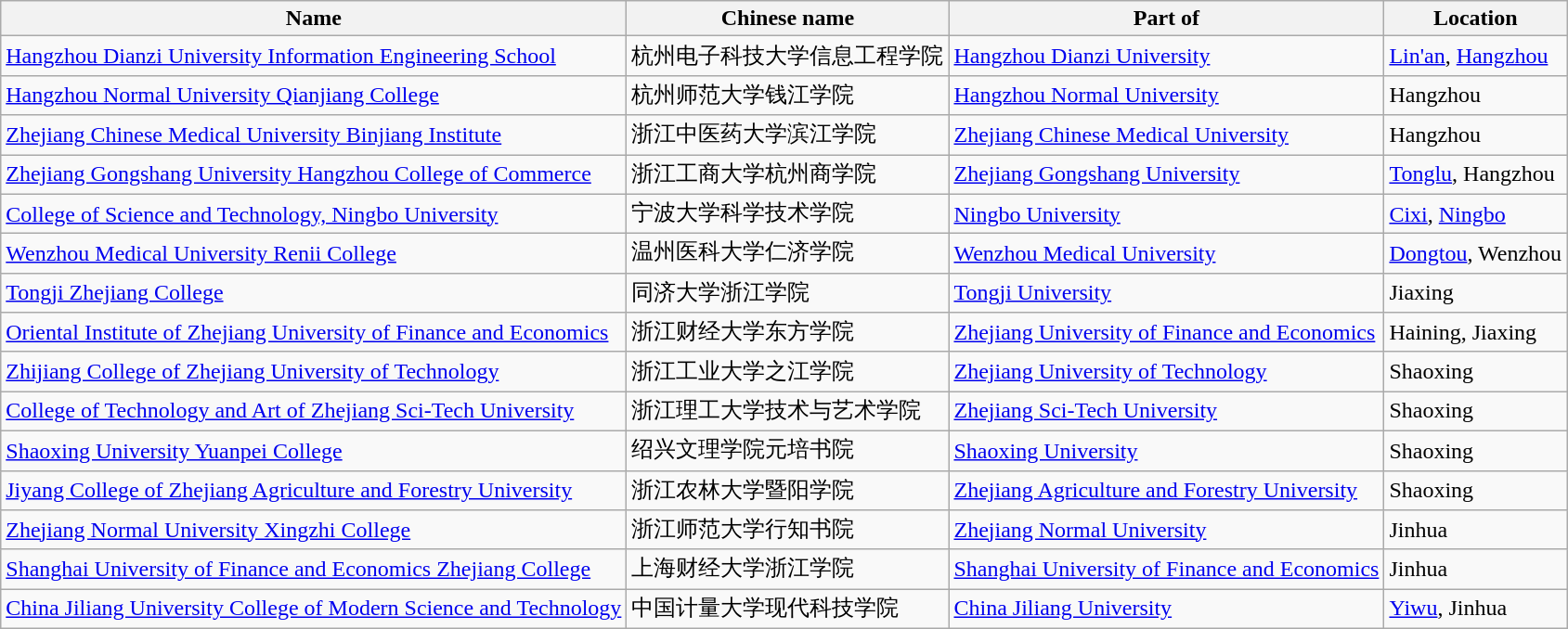<table class="wikitable + sortable">
<tr>
<th>Name</th>
<th>Chinese name</th>
<th>Part of</th>
<th>Location</th>
</tr>
<tr>
<td><a href='#'>Hangzhou Dianzi University Information Engineering School</a></td>
<td>杭州电子科技大学信息工程学院</td>
<td><a href='#'>Hangzhou Dianzi University</a></td>
<td><a href='#'>Lin'an</a>, <a href='#'>Hangzhou</a></td>
</tr>
<tr>
<td><a href='#'>Hangzhou Normal University Qianjiang College</a></td>
<td>杭州师范大学钱江学院</td>
<td><a href='#'>Hangzhou Normal University</a></td>
<td>Hangzhou</td>
</tr>
<tr>
<td><a href='#'>Zhejiang Chinese Medical University Binjiang Institute</a></td>
<td>浙江中医药大学滨江学院</td>
<td><a href='#'>Zhejiang Chinese Medical University</a></td>
<td>Hangzhou</td>
</tr>
<tr>
<td><a href='#'>Zhejiang Gongshang University Hangzhou College of Commerce</a></td>
<td>浙江工商大学杭州商学院</td>
<td><a href='#'>Zhejiang Gongshang University</a></td>
<td><a href='#'>Tonglu</a>, Hangzhou</td>
</tr>
<tr>
<td><a href='#'>College of Science and Technology, Ningbo University</a></td>
<td>宁波大学科学技术学院</td>
<td><a href='#'>Ningbo University</a></td>
<td><a href='#'>Cixi</a>, <a href='#'>Ningbo</a></td>
</tr>
<tr>
<td><a href='#'>Wenzhou Medical University Renii College</a></td>
<td>温州医科大学仁济学院</td>
<td><a href='#'>Wenzhou Medical University</a></td>
<td><a href='#'>Dongtou</a>, Wenzhou</td>
</tr>
<tr>
<td><a href='#'>Tongji Zhejiang College</a></td>
<td>同济大学浙江学院</td>
<td><a href='#'>Tongji University</a></td>
<td>Jiaxing</td>
</tr>
<tr>
<td><a href='#'>Oriental Institute of Zhejiang University of Finance and Economics</a></td>
<td>浙江财经大学东方学院</td>
<td><a href='#'>Zhejiang University of Finance and Economics</a></td>
<td>Haining, Jiaxing</td>
</tr>
<tr>
<td><a href='#'>Zhijiang College of Zhejiang University of Technology</a></td>
<td>浙江工业大学之江学院</td>
<td><a href='#'>Zhejiang University of Technology</a></td>
<td>Shaoxing</td>
</tr>
<tr>
<td><a href='#'>College of Technology and Art of Zhejiang Sci-Tech University</a></td>
<td>浙江理工大学技术与艺术学院</td>
<td><a href='#'>Zhejiang Sci-Tech University</a></td>
<td>Shaoxing</td>
</tr>
<tr>
<td><a href='#'>Shaoxing University Yuanpei College</a></td>
<td>绍兴文理学院元培书院</td>
<td><a href='#'>Shaoxing University</a></td>
<td>Shaoxing</td>
</tr>
<tr>
<td><a href='#'>Jiyang College of Zhejiang Agriculture and Forestry University</a></td>
<td>浙江农林大学暨阳学院</td>
<td><a href='#'>Zhejiang Agriculture and Forestry University</a></td>
<td>Shaoxing</td>
</tr>
<tr>
<td><a href='#'>Zhejiang Normal University Xingzhi College</a></td>
<td>浙江师范大学行知书院</td>
<td><a href='#'>Zhejiang Normal University</a></td>
<td>Jinhua</td>
</tr>
<tr>
<td><a href='#'>Shanghai University of Finance and Economics Zhejiang College</a></td>
<td>上海财经大学浙江学院</td>
<td><a href='#'>Shanghai University of Finance and Economics</a></td>
<td>Jinhua</td>
</tr>
<tr>
<td><a href='#'>China Jiliang University College of Modern Science and Technology</a></td>
<td>中国计量大学现代科技学院</td>
<td><a href='#'>China Jiliang University</a></td>
<td><a href='#'>Yiwu</a>, Jinhua</td>
</tr>
</table>
